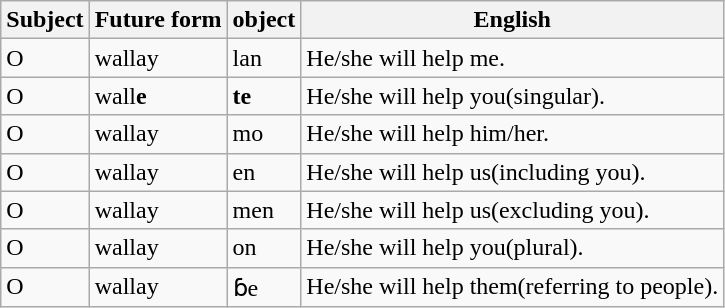<table class="wikitable">
<tr>
<th>Subject</th>
<th>Future form</th>
<th>object</th>
<th>English</th>
</tr>
<tr>
<td>O</td>
<td>wallay</td>
<td>lan</td>
<td>He/she will help me.</td>
</tr>
<tr>
<td>O</td>
<td>wall<strong>e</strong></td>
<td><strong>te</strong></td>
<td>He/she will help you(singular).</td>
</tr>
<tr>
<td>O</td>
<td>wallay</td>
<td>mo</td>
<td>He/she will help him/her.</td>
</tr>
<tr>
<td>O</td>
<td>wallay</td>
<td>en</td>
<td>He/she will help us(including you).</td>
</tr>
<tr>
<td>O</td>
<td>wallay</td>
<td>men</td>
<td>He/she will help us(excluding you).</td>
</tr>
<tr>
<td>O</td>
<td>wallay</td>
<td>on</td>
<td>He/she will help you(plural).</td>
</tr>
<tr>
<td>O</td>
<td>wallay</td>
<td>ɓe</td>
<td>He/she will help them(referring to people).</td>
</tr>
</table>
